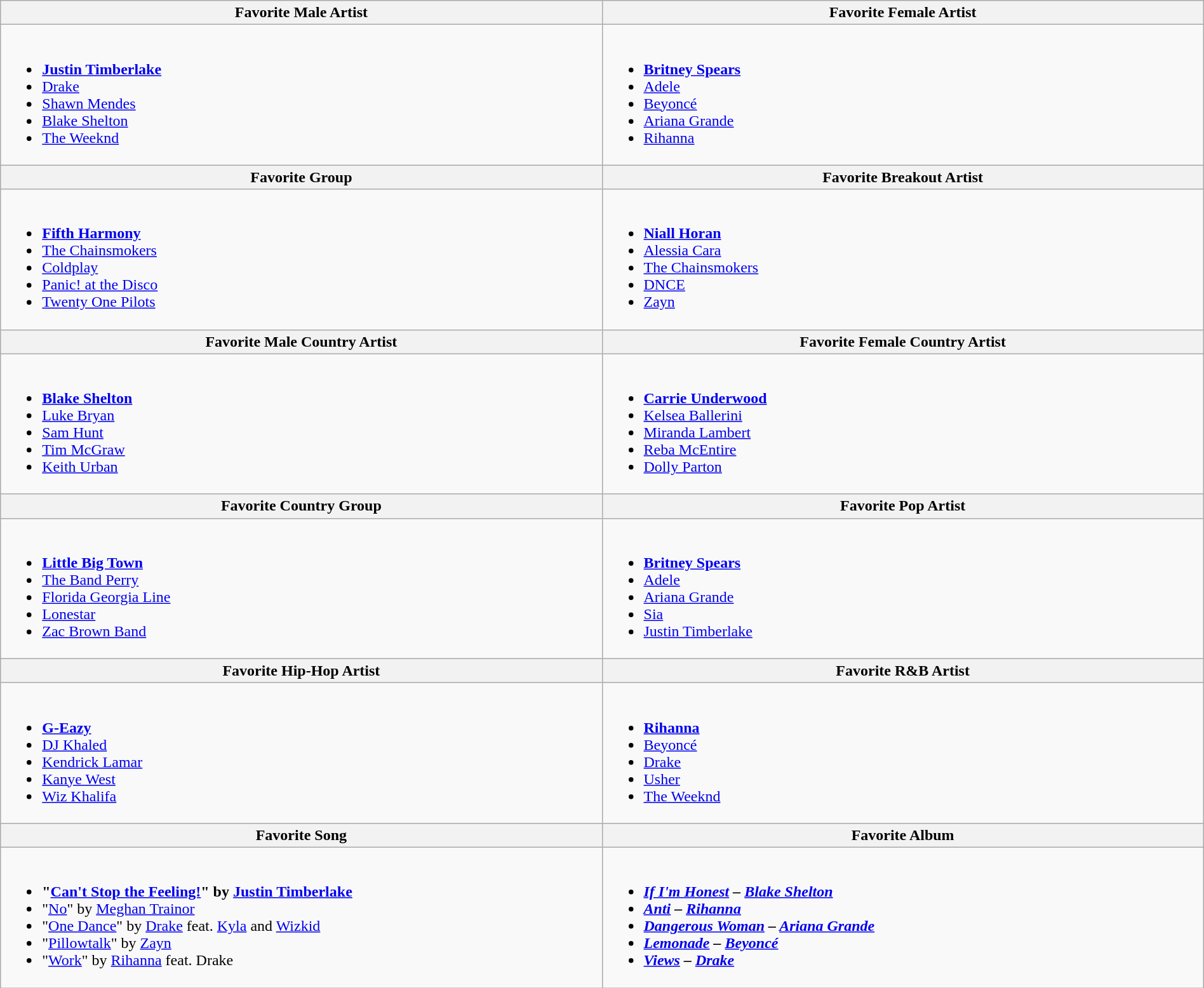<table class="wikitable" style="width:100%;">
<tr>
<th style="width:50%;">Favorite Male Artist</th>
<th style="width:50%;">Favorite Female Artist</th>
</tr>
<tr>
<td valign="top"><br><ul><li><strong><a href='#'>Justin Timberlake</a></strong></li><li><a href='#'>Drake</a></li><li><a href='#'>Shawn Mendes</a></li><li><a href='#'>Blake Shelton</a></li><li><a href='#'>The Weeknd</a></li></ul></td>
<td valign="top"><br><ul><li><strong><a href='#'>Britney Spears</a></strong></li><li><a href='#'>Adele</a></li><li><a href='#'>Beyoncé</a></li><li><a href='#'>Ariana Grande</a></li><li><a href='#'>Rihanna</a></li></ul></td>
</tr>
<tr>
<th style="width:50%;">Favorite Group</th>
<th style="width:50%;">Favorite Breakout Artist</th>
</tr>
<tr>
<td valign="top"><br><ul><li><strong><a href='#'>Fifth Harmony</a></strong></li><li><a href='#'>The Chainsmokers</a></li><li><a href='#'>Coldplay</a></li><li><a href='#'>Panic! at the Disco</a></li><li><a href='#'>Twenty One Pilots</a></li></ul></td>
<td valign="top"><br><ul><li><strong><a href='#'>Niall Horan</a></strong></li><li><a href='#'>Alessia Cara</a></li><li><a href='#'>The Chainsmokers</a></li><li><a href='#'>DNCE</a></li><li><a href='#'>Zayn</a></li></ul></td>
</tr>
<tr>
<th style="width:50%;">Favorite Male Country Artist</th>
<th style="width:50%;">Favorite Female Country Artist</th>
</tr>
<tr>
<td valign="top"><br><ul><li><strong><a href='#'>Blake Shelton</a></strong></li><li><a href='#'>Luke Bryan</a></li><li><a href='#'>Sam Hunt</a></li><li><a href='#'>Tim McGraw</a></li><li><a href='#'>Keith Urban</a></li></ul></td>
<td valign="top"><br><ul><li><strong><a href='#'>Carrie Underwood</a></strong></li><li><a href='#'>Kelsea Ballerini</a></li><li><a href='#'>Miranda Lambert</a></li><li><a href='#'>Reba McEntire</a></li><li><a href='#'>Dolly Parton</a></li></ul></td>
</tr>
<tr>
<th style="width:50%;">Favorite Country Group</th>
<th style="width:50%;">Favorite Pop Artist</th>
</tr>
<tr>
<td valign="top"><br><ul><li><strong><a href='#'>Little Big Town</a></strong></li><li><a href='#'>The Band Perry</a></li><li><a href='#'>Florida Georgia Line</a></li><li><a href='#'>Lonestar</a></li><li><a href='#'>Zac Brown Band</a></li></ul></td>
<td valign="top"><br><ul><li><strong><a href='#'>Britney Spears</a></strong></li><li><a href='#'>Adele</a></li><li><a href='#'>Ariana Grande</a></li><li><a href='#'>Sia</a></li><li><a href='#'>Justin Timberlake</a></li></ul></td>
</tr>
<tr>
<th style="width:50%;">Favorite Hip-Hop Artist</th>
<th style="width:50%;">Favorite R&B Artist</th>
</tr>
<tr>
<td valign="top"><br><ul><li><strong><a href='#'>G-Eazy</a></strong></li><li><a href='#'>DJ Khaled</a></li><li><a href='#'>Kendrick Lamar</a></li><li><a href='#'>Kanye West</a></li><li><a href='#'>Wiz Khalifa</a></li></ul></td>
<td valign="top"><br><ul><li><strong><a href='#'>Rihanna</a></strong></li><li><a href='#'>Beyoncé</a></li><li><a href='#'>Drake</a></li><li><a href='#'>Usher</a></li><li><a href='#'>The Weeknd</a></li></ul></td>
</tr>
<tr>
<th style="width:50%;">Favorite Song</th>
<th style="width:50%;">Favorite Album</th>
</tr>
<tr>
<td valign="top"><br><ul><li><strong>"<a href='#'>Can't Stop the Feeling!</a>" by <a href='#'>Justin Timberlake</a></strong></li><li>"<a href='#'>No</a>" by <a href='#'>Meghan Trainor</a></li><li>"<a href='#'>One Dance</a>" by <a href='#'>Drake</a> feat. <a href='#'>Kyla</a> and <a href='#'>Wizkid</a></li><li>"<a href='#'>Pillowtalk</a>" by <a href='#'>Zayn</a></li><li>"<a href='#'>Work</a>" by <a href='#'>Rihanna</a> feat. Drake</li></ul></td>
<td valign="top"><br><ul><li><strong><em><a href='#'>If I'm Honest</a><em> – <a href='#'>Blake Shelton</a><strong></li><li></em><a href='#'>Anti</a><em> – <a href='#'>Rihanna</a></li><li></em><a href='#'>Dangerous Woman</a><em> – <a href='#'>Ariana Grande</a></li><li></em><a href='#'>Lemonade</a><em> – <a href='#'>Beyoncé</a></li><li></em><a href='#'>Views</a><em> – <a href='#'>Drake</a></li></ul></td>
</tr>
</table>
